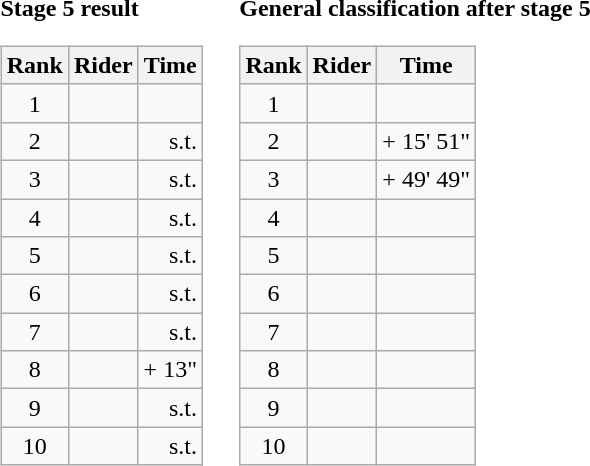<table>
<tr>
<td><strong>Stage 5 result</strong><br><table class="wikitable">
<tr>
<th scope="col">Rank</th>
<th scope="col">Rider</th>
<th scope="col">Time</th>
</tr>
<tr>
<td style="text-align:center;">1</td>
<td></td>
<td style="text-align:right;"></td>
</tr>
<tr>
<td style="text-align:center;">2</td>
<td></td>
<td style="text-align:right;">s.t.</td>
</tr>
<tr>
<td style="text-align:center;">3</td>
<td></td>
<td style="text-align:right;">s.t.</td>
</tr>
<tr>
<td style="text-align:center;">4</td>
<td></td>
<td style="text-align:right;">s.t.</td>
</tr>
<tr>
<td style="text-align:center;">5</td>
<td></td>
<td style="text-align:right;">s.t.</td>
</tr>
<tr>
<td style="text-align:center;">6</td>
<td></td>
<td style="text-align:right;">s.t.</td>
</tr>
<tr>
<td style="text-align:center;">7</td>
<td></td>
<td style="text-align:right;">s.t.</td>
</tr>
<tr>
<td style="text-align:center;">8</td>
<td></td>
<td style="text-align:right;">+ 13"</td>
</tr>
<tr>
<td style="text-align:center;">9</td>
<td></td>
<td style="text-align:right;">s.t.</td>
</tr>
<tr>
<td style="text-align:center;">10</td>
<td></td>
<td style="text-align:right;">s.t.</td>
</tr>
</table>
</td>
<td></td>
<td><strong>General classification after stage 5</strong><br><table class="wikitable">
<tr>
<th scope="col">Rank</th>
<th scope="col">Rider</th>
<th scope="col">Time</th>
</tr>
<tr>
<td style="text-align:center;">1</td>
<td></td>
<td style="text-align:right;"></td>
</tr>
<tr>
<td style="text-align:center;">2</td>
<td></td>
<td style="text-align:right;">+ 15' 51"</td>
</tr>
<tr>
<td style="text-align:center;">3</td>
<td></td>
<td style="text-align:right;">+ 49' 49"</td>
</tr>
<tr>
<td style="text-align:center;">4</td>
<td></td>
<td style="text-align:right;"></td>
</tr>
<tr>
<td style="text-align:center;">5</td>
<td></td>
<td style="text-align:right;"></td>
</tr>
<tr>
<td style="text-align:center;">6</td>
<td></td>
<td style="text-align:right;"></td>
</tr>
<tr>
<td style="text-align:center;">7</td>
<td></td>
<td style="text-align:right;"></td>
</tr>
<tr>
<td style="text-align:center;">8</td>
<td></td>
<td style="text-align:right;"></td>
</tr>
<tr>
<td style="text-align:center;">9</td>
<td></td>
<td style="text-align:right;"></td>
</tr>
<tr>
<td style="text-align:center;">10</td>
<td></td>
<td style="text-align:right;"></td>
</tr>
</table>
</td>
</tr>
</table>
